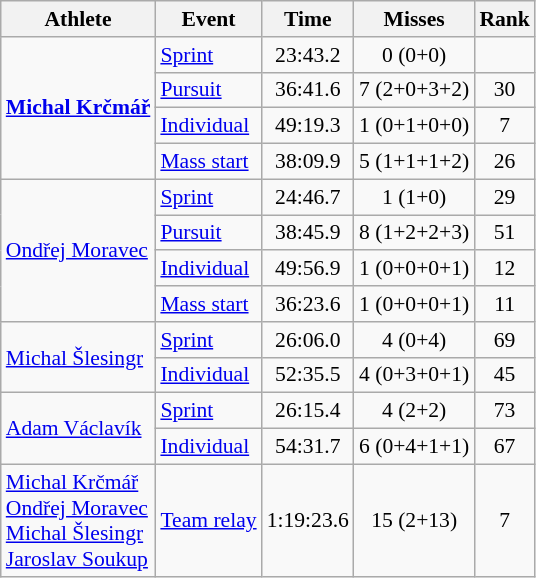<table class="wikitable" style="font-size:90%">
<tr>
<th>Athlete</th>
<th>Event</th>
<th>Time</th>
<th>Misses</th>
<th>Rank</th>
</tr>
<tr align=center>
<td rowspan="4" align=left><strong><a href='#'>Michal Krčmář</a></strong></td>
<td align=left><a href='#'>Sprint</a></td>
<td>23:43.2</td>
<td>0 (0+0)</td>
<td></td>
</tr>
<tr align=center>
<td align=left><a href='#'>Pursuit</a></td>
<td>36:41.6</td>
<td>7 (2+0+3+2)</td>
<td>30</td>
</tr>
<tr align=center>
<td align=left><a href='#'>Individual</a></td>
<td>49:19.3</td>
<td>1 (0+1+0+0)</td>
<td>7</td>
</tr>
<tr align=center>
<td align=left><a href='#'>Mass start</a></td>
<td>38:09.9</td>
<td>5 (1+1+1+2)</td>
<td>26</td>
</tr>
<tr align=center>
<td rowspan="4" align=left><a href='#'>Ondřej Moravec</a></td>
<td align=left><a href='#'>Sprint</a></td>
<td>24:46.7</td>
<td>1 (1+0)</td>
<td>29</td>
</tr>
<tr align=center>
<td align=left><a href='#'>Pursuit</a></td>
<td>38:45.9</td>
<td>8 (1+2+2+3)</td>
<td>51</td>
</tr>
<tr align=center>
<td align=left><a href='#'>Individual</a></td>
<td>49:56.9</td>
<td>1 (0+0+0+1)</td>
<td>12</td>
</tr>
<tr align=center>
<td align=left><a href='#'>Mass start</a></td>
<td>36:23.6</td>
<td>1 (0+0+0+1)</td>
<td>11</td>
</tr>
<tr align=center>
<td align=left rowspan=2><a href='#'>Michal Šlesingr</a></td>
<td align=left><a href='#'>Sprint</a></td>
<td>26:06.0</td>
<td>4 (0+4)</td>
<td>69</td>
</tr>
<tr align=center>
<td align=left><a href='#'>Individual</a></td>
<td>52:35.5</td>
<td>4 (0+3+0+1)</td>
<td>45</td>
</tr>
<tr align=center>
<td align=left rowspan=2><a href='#'>Adam Václavík</a></td>
<td align=left><a href='#'>Sprint</a></td>
<td>26:15.4</td>
<td>4 (2+2)</td>
<td>73</td>
</tr>
<tr align=center>
<td align=left><a href='#'>Individual</a></td>
<td>54:31.7</td>
<td>6 (0+4+1+1)</td>
<td>67</td>
</tr>
<tr align=center>
<td align=left><a href='#'>Michal Krčmář</a><br><a href='#'>Ondřej Moravec</a><br><a href='#'>Michal Šlesingr</a><br><a href='#'>Jaroslav Soukup</a></td>
<td align=left><a href='#'>Team relay</a></td>
<td>1:19:23.6</td>
<td>15 (2+13)</td>
<td>7</td>
</tr>
</table>
